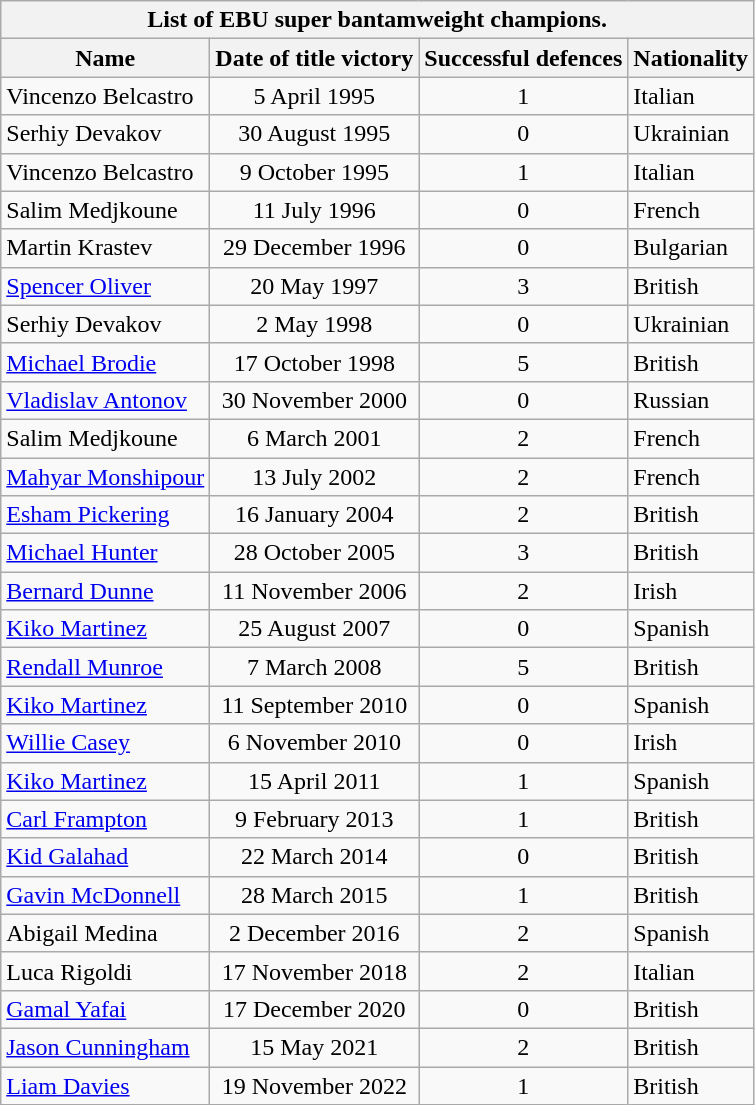<table class="wikitable">
<tr>
<th colspan=4>List of EBU super bantamweight champions.</th>
</tr>
<tr>
<th>Name</th>
<th>Date of title victory</th>
<th>Successful defences</th>
<th>Nationality</th>
</tr>
<tr align=center>
<td align=left>Vincenzo Belcastro</td>
<td>5 April 1995</td>
<td>1</td>
<td align=left> Italian</td>
</tr>
<tr align=center>
<td align=left>Serhiy Devakov</td>
<td>30 August 1995</td>
<td>0</td>
<td align=left> Ukrainian</td>
</tr>
<tr align=center>
<td align=left>Vincenzo Belcastro</td>
<td>9 October 1995</td>
<td>1</td>
<td align=left> Italian</td>
</tr>
<tr align=center>
<td align=left>Salim Medjkoune</td>
<td>11 July 1996</td>
<td>0</td>
<td align=left> French</td>
</tr>
<tr align=center>
<td align=left>Martin Krastev</td>
<td>29 December 1996</td>
<td>0</td>
<td align=left> Bulgarian</td>
</tr>
<tr align=center>
<td align=left><a href='#'>Spencer Oliver</a></td>
<td>20 May 1997</td>
<td>3</td>
<td align=left> British</td>
</tr>
<tr align=center>
<td align=left>Serhiy Devakov</td>
<td>2 May 1998</td>
<td>0</td>
<td align=left> Ukrainian</td>
</tr>
<tr align=center>
<td align=left><a href='#'>Michael Brodie</a></td>
<td>17 October 1998</td>
<td>5</td>
<td align=left> British</td>
</tr>
<tr align=center>
<td align=left><a href='#'>Vladislav Antonov</a></td>
<td>30 November 2000</td>
<td>0</td>
<td align=left> Russian</td>
</tr>
<tr align=center>
<td align=left>Salim Medjkoune</td>
<td>6 March 2001</td>
<td>2</td>
<td align=left> French</td>
</tr>
<tr align=center>
<td align=left><a href='#'>Mahyar Monshipour</a></td>
<td>13 July 2002</td>
<td>2</td>
<td align=left> French</td>
</tr>
<tr align=center>
<td align=left><a href='#'>Esham Pickering</a></td>
<td>16 January 2004</td>
<td>2</td>
<td align=left> British</td>
</tr>
<tr align=center>
<td align=left><a href='#'>Michael Hunter</a></td>
<td>28 October 2005</td>
<td>3</td>
<td align=left> British</td>
</tr>
<tr align=center>
<td align=left><a href='#'>Bernard Dunne</a></td>
<td>11 November 2006</td>
<td>2</td>
<td align=left> Irish</td>
</tr>
<tr align=center>
<td align=left><a href='#'>Kiko Martinez</a></td>
<td>25 August 2007</td>
<td>0</td>
<td align=left> Spanish</td>
</tr>
<tr align=center>
<td align=left><a href='#'>Rendall Munroe</a></td>
<td>7 March 2008</td>
<td>5</td>
<td align=left> British</td>
</tr>
<tr align=center>
<td align=left><a href='#'>Kiko Martinez</a></td>
<td>11 September 2010</td>
<td>0</td>
<td align=left> Spanish</td>
</tr>
<tr align=center>
<td align=left><a href='#'>Willie Casey</a></td>
<td>6 November 2010</td>
<td>0</td>
<td align=left> Irish</td>
</tr>
<tr align=center>
<td align=left><a href='#'>Kiko Martinez</a></td>
<td>15 April 2011</td>
<td>1</td>
<td align=left> Spanish</td>
</tr>
<tr align=center>
<td align=left><a href='#'>Carl Frampton</a></td>
<td>9 February 2013</td>
<td>1</td>
<td align=left> British</td>
</tr>
<tr align=center>
<td align=left><a href='#'>Kid Galahad</a></td>
<td>22 March 2014</td>
<td>0</td>
<td align=left> British</td>
</tr>
<tr align=center>
<td align=left><a href='#'>Gavin McDonnell</a></td>
<td>28 March 2015</td>
<td>1</td>
<td align=left> British</td>
</tr>
<tr align=center>
<td align=left>Abigail Medina</td>
<td>2 December 2016</td>
<td>2</td>
<td align=left> Spanish</td>
</tr>
<tr align=center>
<td align=left>Luca Rigoldi</td>
<td>17 November 2018</td>
<td>2</td>
<td align=left> Italian</td>
</tr>
<tr align=center>
<td align=left><a href='#'>Gamal Yafai</a></td>
<td>17 December 2020</td>
<td>0</td>
<td align=left> British</td>
</tr>
<tr align=center>
<td align=left><a href='#'>Jason Cunningham</a></td>
<td>15 May 2021</td>
<td>2</td>
<td align=left> British</td>
</tr>
<tr align=center>
<td align=left><a href='#'>Liam Davies</a></td>
<td>19 November 2022</td>
<td>1</td>
<td align=left> British</td>
</tr>
</table>
